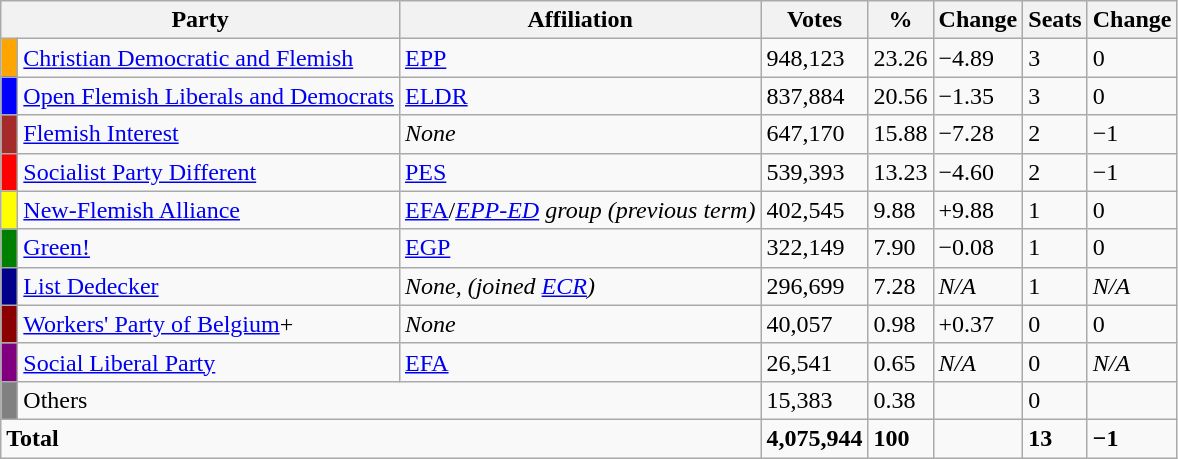<table class="wikitable">
<tr>
<th colspan="2">Party</th>
<th>Affiliation</th>
<th>Votes</th>
<th>%</th>
<th>Change</th>
<th>Seats</th>
<th>Change</th>
</tr>
<tr>
<td style="background-color:orange"> </td>
<td><a href='#'>Christian Democratic and Flemish</a></td>
<td><a href='#'>EPP</a></td>
<td>948,123</td>
<td>23.26</td>
<td>−4.89</td>
<td>3</td>
<td>0</td>
</tr>
<tr>
<td style="background-color:blue"> </td>
<td><a href='#'>Open Flemish Liberals and Democrats</a></td>
<td><a href='#'>ELDR</a></td>
<td>837,884</td>
<td>20.56</td>
<td>−1.35</td>
<td>3</td>
<td>0</td>
</tr>
<tr>
<td style="background-color:brown"> </td>
<td><a href='#'>Flemish Interest</a></td>
<td><em>None</em></td>
<td>647,170</td>
<td>15.88</td>
<td>−7.28</td>
<td>2</td>
<td>−1</td>
</tr>
<tr>
<td style="background-color:red"> </td>
<td><a href='#'>Socialist Party Different</a></td>
<td><a href='#'>PES</a></td>
<td>539,393</td>
<td>13.23</td>
<td>−4.60</td>
<td>2</td>
<td>−1</td>
</tr>
<tr>
<td style="background-color:yellow"> </td>
<td><a href='#'>New-Flemish Alliance</a></td>
<td><a href='#'>EFA</a>/<em><a href='#'>EPP-ED</a> group (previous term)</em></td>
<td>402,545</td>
<td>9.88</td>
<td>+9.88</td>
<td>1</td>
<td>0</td>
</tr>
<tr>
<td style="background-color:green"> </td>
<td><a href='#'>Green!</a></td>
<td><a href='#'>EGP</a></td>
<td>322,149</td>
<td>7.90</td>
<td>−0.08</td>
<td>1</td>
<td>0</td>
</tr>
<tr>
<td style="background-color:darkblue"> </td>
<td><a href='#'>List Dedecker</a></td>
<td><em>None, (joined <a href='#'>ECR</a>)</em></td>
<td>296,699</td>
<td>7.28</td>
<td><em>N/A</em></td>
<td>1</td>
<td><em>N/A</em></td>
</tr>
<tr>
<td style="background-color:darkred"> </td>
<td><a href='#'>Workers' Party of Belgium</a>+</td>
<td><em>None</em></td>
<td>40,057</td>
<td>0.98</td>
<td>+0.37</td>
<td>0</td>
<td>0</td>
</tr>
<tr>
<td style="background-color:purple"> </td>
<td><a href='#'>Social Liberal Party</a></td>
<td><a href='#'>EFA</a></td>
<td>26,541</td>
<td>0.65</td>
<td><em>N/A</em></td>
<td>0</td>
<td><em>N/A</em></td>
</tr>
<tr>
<td style="background-color:grey"> </td>
<td colspan=2>Others</td>
<td>15,383</td>
<td>0.38</td>
<td></td>
<td>0</td>
<td></td>
</tr>
<tr>
<td colspan="3"><strong>Total</strong></td>
<td><strong>4,075,944</strong></td>
<td><strong>100</strong></td>
<td></td>
<td><strong>13</strong></td>
<td><strong>−1</strong></td>
</tr>
</table>
